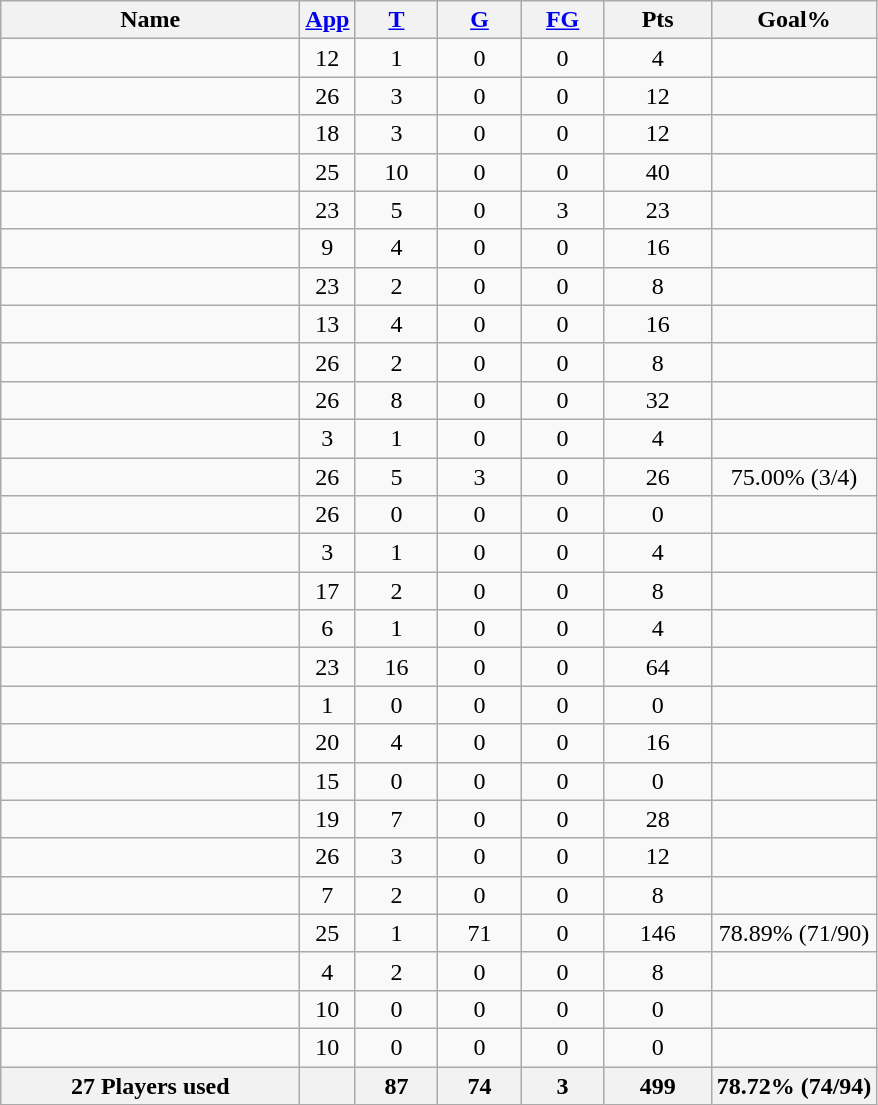<table class="wikitable sortable" style="text-align: center;">
<tr>
<th style="width:12em">Name</th>
<th><a href='#'>App</a></th>
<th style="width:3em"><a href='#'>T</a></th>
<th style="width:3em"><a href='#'>G</a></th>
<th style="width:3em"><a href='#'>FG</a></th>
<th style="width:4em">Pts</th>
<th>Goal%</th>
</tr>
<tr>
<td style="text-align:left;"></td>
<td>12</td>
<td>1</td>
<td>0</td>
<td>0</td>
<td>4</td>
<td></td>
</tr>
<tr>
<td style="text-align:left;"></td>
<td>26</td>
<td>3</td>
<td>0</td>
<td>0</td>
<td>12</td>
<td></td>
</tr>
<tr>
<td style="text-align:left;"></td>
<td>18</td>
<td>3</td>
<td>0</td>
<td>0</td>
<td>12</td>
<td></td>
</tr>
<tr>
<td style="text-align:left;"></td>
<td>25</td>
<td>10</td>
<td>0</td>
<td>0</td>
<td>40</td>
<td></td>
</tr>
<tr>
<td style="text-align:left;"></td>
<td>23</td>
<td>5</td>
<td>0</td>
<td>3</td>
<td>23</td>
<td></td>
</tr>
<tr>
<td style="text-align:left;"></td>
<td>9</td>
<td>4</td>
<td>0</td>
<td>0</td>
<td>16</td>
<td></td>
</tr>
<tr>
<td style="text-align:left;"></td>
<td>23</td>
<td>2</td>
<td>0</td>
<td>0</td>
<td>8</td>
<td></td>
</tr>
<tr>
<td style="text-align:left;"></td>
<td>13</td>
<td>4</td>
<td>0</td>
<td>0</td>
<td>16</td>
<td></td>
</tr>
<tr>
<td style="text-align:left;"></td>
<td>26</td>
<td>2</td>
<td>0</td>
<td>0</td>
<td>8</td>
<td></td>
</tr>
<tr>
<td style="text-align:left;"></td>
<td>26</td>
<td>8</td>
<td>0</td>
<td>0</td>
<td>32</td>
<td></td>
</tr>
<tr>
<td style="text-align:left;"></td>
<td>3</td>
<td>1</td>
<td>0</td>
<td>0</td>
<td>4</td>
<td></td>
</tr>
<tr>
<td style="text-align:left;"></td>
<td>26</td>
<td>5</td>
<td>3</td>
<td>0</td>
<td>26</td>
<td>75.00% (3/4)</td>
</tr>
<tr>
<td style="text-align:left;"></td>
<td>26</td>
<td>0</td>
<td>0</td>
<td>0</td>
<td>0</td>
<td></td>
</tr>
<tr>
<td style="text-align:left;"></td>
<td>3</td>
<td>1</td>
<td>0</td>
<td>0</td>
<td>4</td>
<td></td>
</tr>
<tr>
<td style="text-align:left;"></td>
<td>17</td>
<td>2</td>
<td>0</td>
<td>0</td>
<td>8</td>
<td></td>
</tr>
<tr>
<td style="text-align:left;"></td>
<td>6</td>
<td>1</td>
<td>0</td>
<td>0</td>
<td>4</td>
<td></td>
</tr>
<tr>
<td style="text-align:left;"></td>
<td>23</td>
<td>16</td>
<td>0</td>
<td>0</td>
<td>64</td>
<td></td>
</tr>
<tr>
<td style="text-align:left;"></td>
<td>1</td>
<td>0</td>
<td>0</td>
<td>0</td>
<td>0</td>
<td></td>
</tr>
<tr>
<td style="text-align:left;"></td>
<td>20</td>
<td>4</td>
<td>0</td>
<td>0</td>
<td>16</td>
<td></td>
</tr>
<tr>
<td style="text-align:left;"></td>
<td>15</td>
<td>0</td>
<td>0</td>
<td>0</td>
<td>0</td>
<td></td>
</tr>
<tr>
<td style="text-align:left;"></td>
<td>19</td>
<td>7</td>
<td>0</td>
<td>0</td>
<td>28</td>
<td></td>
</tr>
<tr>
<td style="text-align:left;"></td>
<td>26</td>
<td>3</td>
<td>0</td>
<td>0</td>
<td>12</td>
<td></td>
</tr>
<tr>
<td style="text-align:left;"></td>
<td>7</td>
<td>2</td>
<td>0</td>
<td>0</td>
<td>8</td>
<td></td>
</tr>
<tr>
<td style="text-align:left;"></td>
<td>25</td>
<td>1</td>
<td>71</td>
<td>0</td>
<td>146</td>
<td>78.89% (71/90)</td>
</tr>
<tr>
<td style="text-align:left;"></td>
<td>4</td>
<td>2</td>
<td>0</td>
<td>0</td>
<td>8</td>
<td></td>
</tr>
<tr>
<td style="text-align:left;"></td>
<td>10</td>
<td>0</td>
<td>0</td>
<td>0</td>
<td>0</td>
<td></td>
</tr>
<tr>
<td style="text-align:left;"></td>
<td>10</td>
<td>0</td>
<td>0</td>
<td>0</td>
<td>0</td>
<td></td>
</tr>
<tr class="sortbottom">
<th>27 Players used</th>
<th></th>
<th>87</th>
<th>74</th>
<th>3</th>
<th>499</th>
<th>78.72% (74/94)</th>
</tr>
</table>
